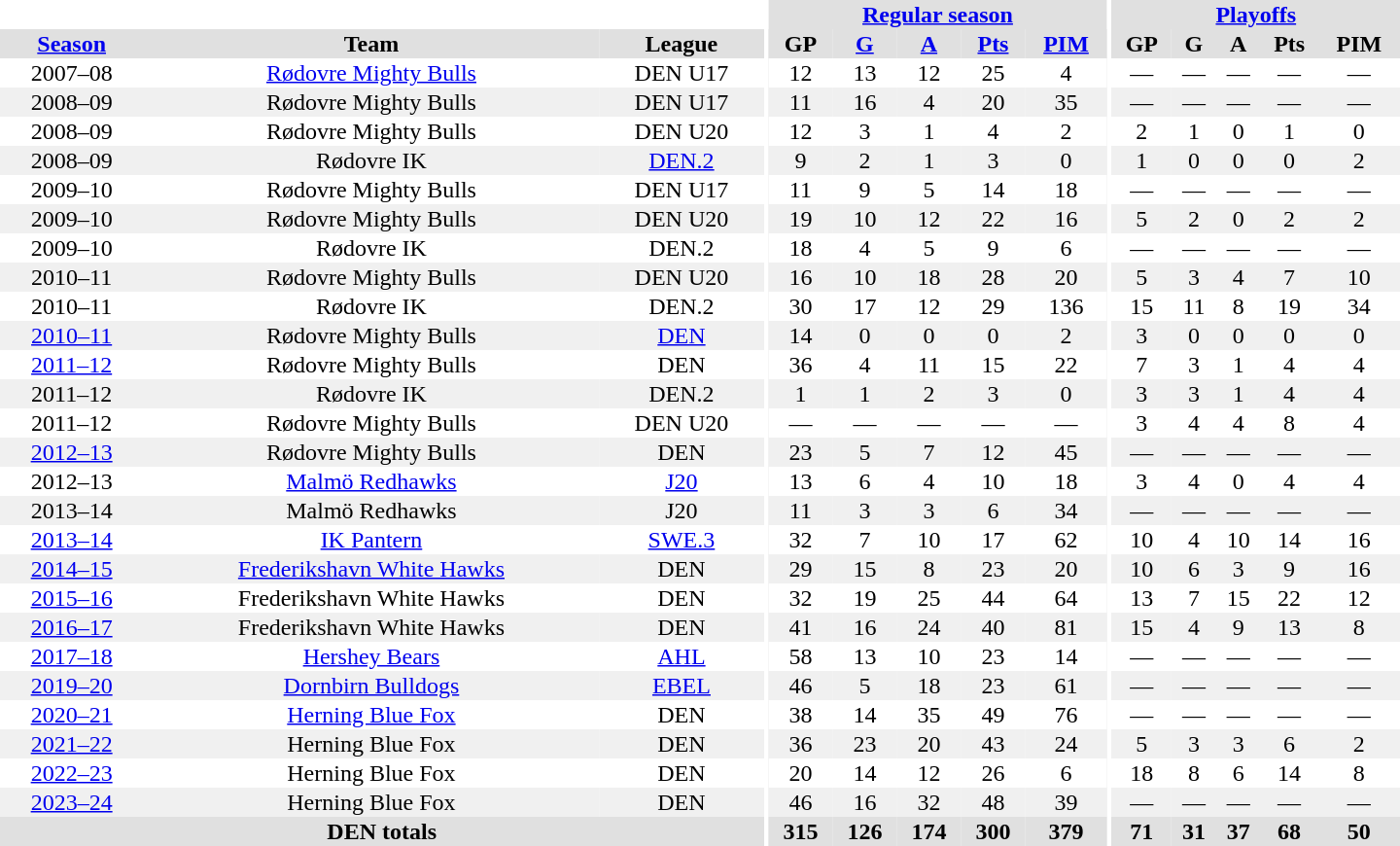<table border="0" cellpadding="1" cellspacing="0" style="text-align:center; width:60em">
<tr bgcolor="#e0e0e0">
<th colspan="3" bgcolor="#ffffff"></th>
<th rowspan="99" bgcolor="#ffffff"></th>
<th colspan="5"><a href='#'>Regular season</a></th>
<th rowspan="99" bgcolor="#ffffff"></th>
<th colspan="5"><a href='#'>Playoffs</a></th>
</tr>
<tr bgcolor="#e0e0e0">
<th><a href='#'>Season</a></th>
<th>Team</th>
<th>League</th>
<th>GP</th>
<th><a href='#'>G</a></th>
<th><a href='#'>A</a></th>
<th><a href='#'>Pts</a></th>
<th><a href='#'>PIM</a></th>
<th>GP</th>
<th>G</th>
<th>A</th>
<th>Pts</th>
<th>PIM</th>
</tr>
<tr>
<td>2007–08</td>
<td><a href='#'>Rødovre Mighty Bulls</a></td>
<td>DEN U17</td>
<td>12</td>
<td>13</td>
<td>12</td>
<td>25</td>
<td>4</td>
<td>—</td>
<td>—</td>
<td>—</td>
<td>—</td>
<td>—</td>
</tr>
<tr bgcolor="#f0f0f0">
<td>2008–09</td>
<td>Rødovre Mighty Bulls</td>
<td>DEN U17</td>
<td>11</td>
<td>16</td>
<td>4</td>
<td>20</td>
<td>35</td>
<td>—</td>
<td>—</td>
<td>—</td>
<td>—</td>
<td>—</td>
</tr>
<tr>
<td>2008–09</td>
<td>Rødovre Mighty Bulls</td>
<td>DEN U20</td>
<td>12</td>
<td>3</td>
<td>1</td>
<td>4</td>
<td>2</td>
<td>2</td>
<td>1</td>
<td>0</td>
<td>1</td>
<td>0</td>
</tr>
<tr bgcolor="#f0f0f0">
<td>2008–09</td>
<td>Rødovre IK</td>
<td><a href='#'>DEN.2</a></td>
<td>9</td>
<td>2</td>
<td>1</td>
<td>3</td>
<td>0</td>
<td>1</td>
<td>0</td>
<td>0</td>
<td>0</td>
<td>2</td>
</tr>
<tr>
<td>2009–10</td>
<td>Rødovre Mighty Bulls</td>
<td>DEN U17</td>
<td>11</td>
<td>9</td>
<td>5</td>
<td>14</td>
<td>18</td>
<td>—</td>
<td>—</td>
<td>—</td>
<td>—</td>
<td>—</td>
</tr>
<tr bgcolor="#f0f0f0">
<td>2009–10</td>
<td>Rødovre Mighty Bulls</td>
<td>DEN U20</td>
<td>19</td>
<td>10</td>
<td>12</td>
<td>22</td>
<td>16</td>
<td>5</td>
<td>2</td>
<td>0</td>
<td>2</td>
<td>2</td>
</tr>
<tr>
<td>2009–10</td>
<td>Rødovre IK</td>
<td>DEN.2</td>
<td>18</td>
<td>4</td>
<td>5</td>
<td>9</td>
<td>6</td>
<td>—</td>
<td>—</td>
<td>—</td>
<td>—</td>
<td>—</td>
</tr>
<tr bgcolor="#f0f0f0">
<td>2010–11</td>
<td>Rødovre Mighty Bulls</td>
<td>DEN U20</td>
<td>16</td>
<td>10</td>
<td>18</td>
<td>28</td>
<td>20</td>
<td>5</td>
<td>3</td>
<td>4</td>
<td>7</td>
<td>10</td>
</tr>
<tr>
<td>2010–11</td>
<td>Rødovre IK</td>
<td>DEN.2</td>
<td>30</td>
<td>17</td>
<td>12</td>
<td>29</td>
<td>136</td>
<td>15</td>
<td>11</td>
<td>8</td>
<td>19</td>
<td>34</td>
</tr>
<tr bgcolor="#f0f0f0">
<td><a href='#'>2010–11</a></td>
<td>Rødovre Mighty Bulls</td>
<td><a href='#'>DEN</a></td>
<td>14</td>
<td>0</td>
<td>0</td>
<td>0</td>
<td>2</td>
<td>3</td>
<td>0</td>
<td>0</td>
<td>0</td>
<td>0</td>
</tr>
<tr>
<td><a href='#'>2011–12</a></td>
<td>Rødovre Mighty Bulls</td>
<td>DEN</td>
<td>36</td>
<td>4</td>
<td>11</td>
<td>15</td>
<td>22</td>
<td>7</td>
<td>3</td>
<td>1</td>
<td>4</td>
<td>4</td>
</tr>
<tr bgcolor="#f0f0f0">
<td>2011–12</td>
<td>Rødovre IK</td>
<td>DEN.2</td>
<td>1</td>
<td>1</td>
<td>2</td>
<td>3</td>
<td>0</td>
<td>3</td>
<td>3</td>
<td>1</td>
<td>4</td>
<td>4</td>
</tr>
<tr>
<td>2011–12</td>
<td>Rødovre Mighty Bulls</td>
<td>DEN U20</td>
<td>—</td>
<td>—</td>
<td>—</td>
<td>—</td>
<td>—</td>
<td>3</td>
<td>4</td>
<td>4</td>
<td>8</td>
<td>4</td>
</tr>
<tr bgcolor="#f0f0f0">
<td><a href='#'>2012–13</a></td>
<td>Rødovre Mighty Bulls</td>
<td>DEN</td>
<td>23</td>
<td>5</td>
<td>7</td>
<td>12</td>
<td>45</td>
<td>—</td>
<td>—</td>
<td>—</td>
<td>—</td>
<td>—</td>
</tr>
<tr>
<td>2012–13</td>
<td><a href='#'>Malmö Redhawks</a></td>
<td><a href='#'>J20</a></td>
<td>13</td>
<td>6</td>
<td>4</td>
<td>10</td>
<td>18</td>
<td>3</td>
<td>4</td>
<td>0</td>
<td>4</td>
<td>4</td>
</tr>
<tr bgcolor="#f0f0f0">
<td>2013–14</td>
<td>Malmö Redhawks</td>
<td>J20</td>
<td>11</td>
<td>3</td>
<td>3</td>
<td>6</td>
<td>34</td>
<td>—</td>
<td>—</td>
<td>—</td>
<td>—</td>
<td>—</td>
</tr>
<tr>
<td><a href='#'>2013–14</a></td>
<td><a href='#'>IK Pantern</a></td>
<td><a href='#'>SWE.3</a></td>
<td>32</td>
<td>7</td>
<td>10</td>
<td>17</td>
<td>62</td>
<td>10</td>
<td>4</td>
<td>10</td>
<td>14</td>
<td>16</td>
</tr>
<tr bgcolor="#f0f0f0">
<td><a href='#'>2014–15</a></td>
<td><a href='#'>Frederikshavn White Hawks</a></td>
<td>DEN</td>
<td>29</td>
<td>15</td>
<td>8</td>
<td>23</td>
<td>20</td>
<td>10</td>
<td>6</td>
<td>3</td>
<td>9</td>
<td>16</td>
</tr>
<tr>
<td><a href='#'>2015–16</a></td>
<td>Frederikshavn White Hawks</td>
<td>DEN</td>
<td>32</td>
<td>19</td>
<td>25</td>
<td>44</td>
<td>64</td>
<td>13</td>
<td>7</td>
<td>15</td>
<td>22</td>
<td>12</td>
</tr>
<tr bgcolor="#f0f0f0">
<td><a href='#'>2016–17</a></td>
<td>Frederikshavn White Hawks</td>
<td>DEN</td>
<td>41</td>
<td>16</td>
<td>24</td>
<td>40</td>
<td>81</td>
<td>15</td>
<td>4</td>
<td>9</td>
<td>13</td>
<td>8</td>
</tr>
<tr>
<td><a href='#'>2017–18</a></td>
<td><a href='#'>Hershey Bears</a></td>
<td><a href='#'>AHL</a></td>
<td>58</td>
<td>13</td>
<td>10</td>
<td>23</td>
<td>14</td>
<td>—</td>
<td>—</td>
<td>—</td>
<td>—</td>
<td>—</td>
</tr>
<tr bgcolor="#f0f0f0">
<td><a href='#'>2019–20</a></td>
<td><a href='#'>Dornbirn Bulldogs</a></td>
<td><a href='#'>EBEL</a></td>
<td>46</td>
<td>5</td>
<td>18</td>
<td>23</td>
<td>61</td>
<td>—</td>
<td>—</td>
<td>—</td>
<td>—</td>
<td>—</td>
</tr>
<tr>
<td><a href='#'>2020–21</a></td>
<td><a href='#'>Herning Blue Fox</a></td>
<td>DEN</td>
<td>38</td>
<td>14</td>
<td>35</td>
<td>49</td>
<td>76</td>
<td>—</td>
<td>—</td>
<td>—</td>
<td>—</td>
<td>—</td>
</tr>
<tr bgcolor="#f0f0f0">
<td><a href='#'>2021–22</a></td>
<td>Herning Blue Fox</td>
<td>DEN</td>
<td>36</td>
<td>23</td>
<td>20</td>
<td>43</td>
<td>24</td>
<td>5</td>
<td>3</td>
<td>3</td>
<td>6</td>
<td>2</td>
</tr>
<tr>
<td><a href='#'>2022–23</a></td>
<td>Herning Blue Fox</td>
<td>DEN</td>
<td>20</td>
<td>14</td>
<td>12</td>
<td>26</td>
<td>6</td>
<td>18</td>
<td>8</td>
<td>6</td>
<td>14</td>
<td>8</td>
</tr>
<tr bgcolor="#f0f0f0">
<td><a href='#'>2023–24</a></td>
<td>Herning Blue Fox</td>
<td>DEN</td>
<td>46</td>
<td>16</td>
<td>32</td>
<td>48</td>
<td>39</td>
<td>—</td>
<td>—</td>
<td>—</td>
<td>—</td>
<td>—</td>
</tr>
<tr bgcolor="#e0e0e0">
<th colspan="3">DEN totals</th>
<th>315</th>
<th>126</th>
<th>174</th>
<th>300</th>
<th>379</th>
<th>71</th>
<th>31</th>
<th>37</th>
<th>68</th>
<th>50</th>
</tr>
</table>
